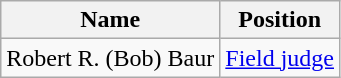<table class="wikitable">
<tr>
<th>Name</th>
<th colspan=2>Position</th>
</tr>
<tr>
<td>Robert R. (Bob) Baur</td>
<td><a href='#'>Field judge</a></td>
</tr>
</table>
